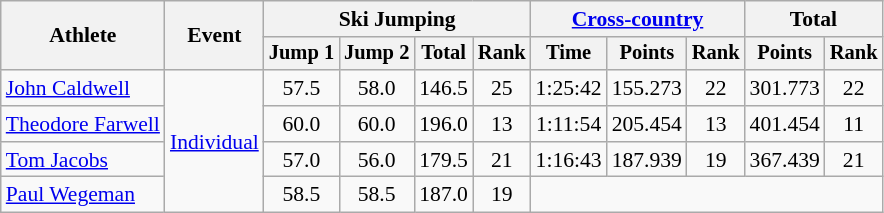<table class=wikitable style=font-size:90%;text-align:center>
<tr>
<th rowspan=2>Athlete</th>
<th rowspan=2>Event</th>
<th colspan=4>Ski Jumping</th>
<th colspan=3><a href='#'>Cross-country</a></th>
<th colspan=2>Total</th>
</tr>
<tr style=font-size:95%>
<th>Jump 1</th>
<th>Jump 2</th>
<th>Total</th>
<th>Rank</th>
<th>Time</th>
<th>Points</th>
<th>Rank</th>
<th>Points</th>
<th>Rank</th>
</tr>
<tr>
<td align=left><a href='#'>John Caldwell</a></td>
<td align=left rowspan=4><a href='#'>Individual</a></td>
<td>57.5</td>
<td>58.0</td>
<td>146.5</td>
<td>25</td>
<td>1:25:42</td>
<td>155.273</td>
<td>22</td>
<td>301.773</td>
<td>22</td>
</tr>
<tr>
<td align=left><a href='#'>Theodore Farwell</a></td>
<td>60.0</td>
<td>60.0</td>
<td>196.0</td>
<td>13</td>
<td>1:11:54</td>
<td>205.454</td>
<td>13</td>
<td>401.454</td>
<td>11</td>
</tr>
<tr>
<td align=left><a href='#'>Tom Jacobs</a></td>
<td>57.0</td>
<td>56.0</td>
<td>179.5</td>
<td>21</td>
<td>1:16:43</td>
<td>187.939</td>
<td>19</td>
<td>367.439</td>
<td>21</td>
</tr>
<tr>
<td align=left><a href='#'>Paul Wegeman</a></td>
<td>58.5</td>
<td>58.5</td>
<td>187.0</td>
<td>19</td>
<td colspan=5></td>
</tr>
</table>
